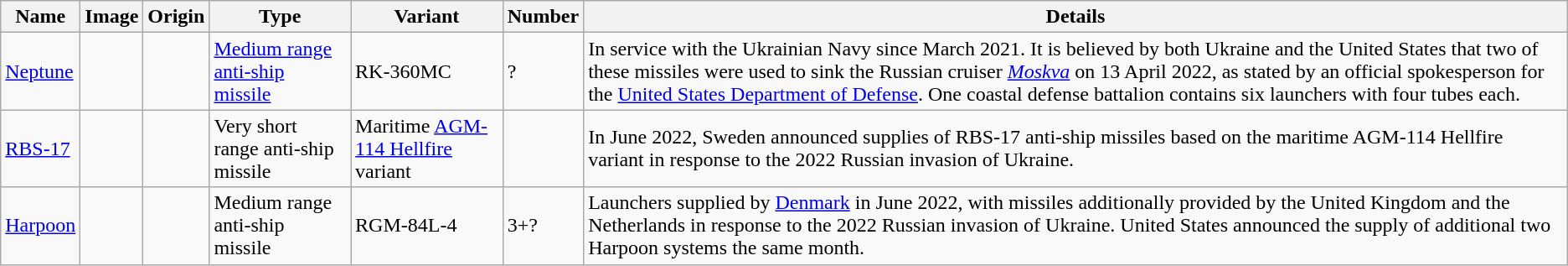<table class="wikitable">
<tr>
<th>Name</th>
<th>Image</th>
<th>Origin</th>
<th>Type</th>
<th>Variant</th>
<th>Number</th>
<th>Details</th>
</tr>
<tr>
<td><a href='#'>Neptune</a></td>
<td></td>
<td></td>
<td><a href='#'>Medium range anti-ship missile</a></td>
<td>RK-360MC</td>
<td>?</td>
<td>In service with the Ukrainian Navy since March 2021. It is believed by both Ukraine and the United States that two of these missiles were used to sink the Russian cruiser <em><a href='#'>Moskva</a></em> on 13 April 2022, as stated by an official spokesperson for the <a href='#'>United States Department of Defense</a>. One coastal defense battalion contains six launchers with four tubes each.</td>
</tr>
<tr>
<td><a href='#'>RBS-17</a></td>
<td></td>
<td><br></td>
<td>Very short range anti-ship missile</td>
<td>Maritime <a href='#'>AGM-114 Hellfire</a> variant</td>
<td></td>
<td>In June 2022, Sweden announced supplies of RBS-17 anti-ship missiles based on the maritime AGM-114 Hellfire variant in response to the 2022 Russian invasion of Ukraine.</td>
</tr>
<tr>
<td><a href='#'>Harpoon</a></td>
<td></td>
<td></td>
<td>Medium range anti-ship missile</td>
<td>RGM-84L-4</td>
<td>3+?</td>
<td>Launchers supplied by <a href='#'>Denmark</a> in June 2022, with missiles additionally provided by the United Kingdom and the Netherlands in response to the 2022 Russian invasion of Ukraine. United States announced the supply of additional two Harpoon systems the same month.</td>
</tr>
</table>
